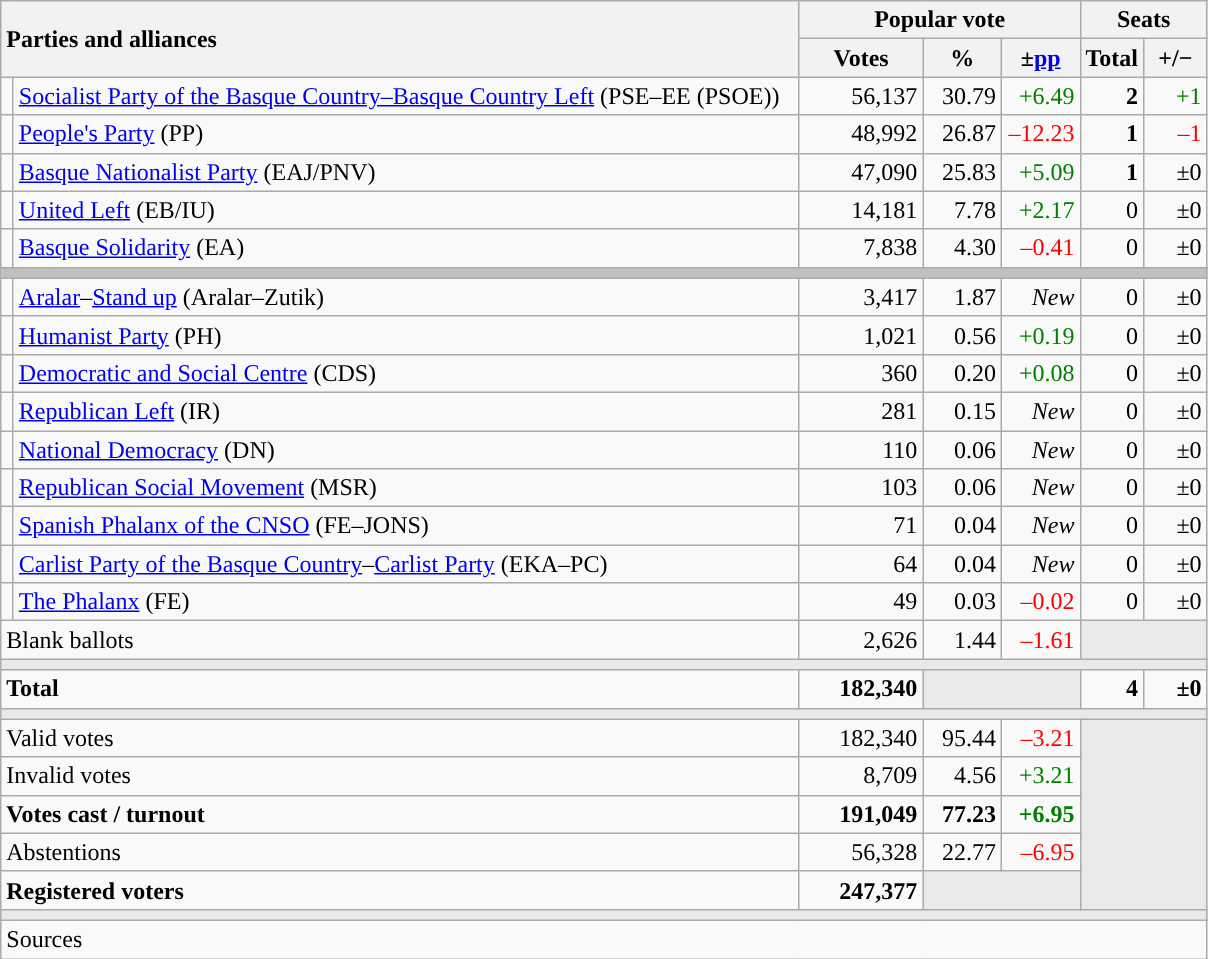<table class="wikitable" style="text-align:right;">
<tr>
<th style="text-align:left;" rowspan="2" colspan="2" width="525">Parties and alliances</th>
<th colspan="3">Popular vote</th>
<th colspan="2">Seats</th>
</tr>
<tr>
<th width="75">Votes</th>
<th width="45">%</th>
<th width="45">±<a href='#'>pp</a></th>
<th width="35">Total</th>
<th width="35">+/−</th>
</tr>
<tr>
<td width="1" style="color:inherit;background:"></td>
<td align="left"><a href='#'>Socialist Party of the Basque Country–Basque Country Left</a> (PSE–EE (PSOE))</td>
<td>56,137</td>
<td>30.79</td>
<td style="color:green;">+6.49</td>
<td><strong>2</strong></td>
<td style="color:green;">+1</td>
</tr>
<tr>
<td style="color:inherit;background:"></td>
<td align="left"><a href='#'>People's Party</a> (PP)</td>
<td>48,992</td>
<td>26.87</td>
<td style="color:red;">–12.23</td>
<td><strong>1</strong></td>
<td style="color:red;">–1</td>
</tr>
<tr>
<td style="color:inherit;background:"></td>
<td align="left"><a href='#'>Basque Nationalist Party</a> (EAJ/PNV)</td>
<td>47,090</td>
<td>25.83</td>
<td style="color:green;">+5.09</td>
<td><strong>1</strong></td>
<td>±0</td>
</tr>
<tr>
<td style="color:inherit;background:"></td>
<td align="left"><a href='#'>United Left</a> (EB/IU)</td>
<td>14,181</td>
<td>7.78</td>
<td style="color:green;">+2.17</td>
<td>0</td>
<td>±0</td>
</tr>
<tr>
<td style="color:inherit;background:"></td>
<td align="left"><a href='#'>Basque Solidarity</a> (EA)</td>
<td>7,838</td>
<td>4.30</td>
<td style="color:red;">–0.41</td>
<td>0</td>
<td>±0</td>
</tr>
<tr>
<td colspan="7" bgcolor="#C0C0C0"></td>
</tr>
<tr>
<td style="color:inherit;background:"></td>
<td align="left"><a href='#'>Aralar</a>–<a href='#'>Stand up</a> (Aralar–Zutik)</td>
<td>3,417</td>
<td>1.87</td>
<td><em>New</em></td>
<td>0</td>
<td>±0</td>
</tr>
<tr>
<td style="color:inherit;background:"></td>
<td align="left"><a href='#'>Humanist Party</a> (PH)</td>
<td>1,021</td>
<td>0.56</td>
<td style="color:green;">+0.19</td>
<td>0</td>
<td>±0</td>
</tr>
<tr>
<td style="color:inherit;background:"></td>
<td align="left"><a href='#'>Democratic and Social Centre</a> (CDS)</td>
<td>360</td>
<td>0.20</td>
<td style="color:green;">+0.08</td>
<td>0</td>
<td>±0</td>
</tr>
<tr>
<td style="color:inherit;background:"></td>
<td align="left"><a href='#'>Republican Left</a> (IR)</td>
<td>281</td>
<td>0.15</td>
<td><em>New</em></td>
<td>0</td>
<td>±0</td>
</tr>
<tr>
<td style="color:inherit;background:"></td>
<td align="left"><a href='#'>National Democracy</a> (DN)</td>
<td>110</td>
<td>0.06</td>
<td><em>New</em></td>
<td>0</td>
<td>±0</td>
</tr>
<tr>
<td style="color:inherit;background:"></td>
<td align="left"><a href='#'>Republican Social Movement</a> (MSR)</td>
<td>103</td>
<td>0.06</td>
<td><em>New</em></td>
<td>0</td>
<td>±0</td>
</tr>
<tr>
<td style="color:inherit;background:"></td>
<td align="left"><a href='#'>Spanish Phalanx of the CNSO</a> (FE–JONS)</td>
<td>71</td>
<td>0.04</td>
<td><em>New</em></td>
<td>0</td>
<td>±0</td>
</tr>
<tr>
<td style="color:inherit;background:"></td>
<td align="left"><a href='#'>Carlist Party of the Basque Country</a>–<a href='#'>Carlist Party</a> (EKA–PC)</td>
<td>64</td>
<td>0.04</td>
<td><em>New</em></td>
<td>0</td>
<td>±0</td>
</tr>
<tr>
<td style="color:inherit;background:"></td>
<td align="left"><a href='#'>The Phalanx</a> (FE)</td>
<td>49</td>
<td>0.03</td>
<td style="color:red;">–0.02</td>
<td>0</td>
<td>±0</td>
</tr>
<tr>
<td align="left" colspan="2">Blank ballots</td>
<td>2,626</td>
<td>1.44</td>
<td style="color:red;">–1.61</td>
<td bgcolor="#E9E9E9" colspan="2"></td>
</tr>
<tr>
<td colspan="7" bgcolor="#E9E9E9"></td>
</tr>
<tr style="font-weight:bold;">
<td align="left" colspan="2">Total</td>
<td>182,340</td>
<td bgcolor="#E9E9E9" colspan="2"></td>
<td>4</td>
<td>±0</td>
</tr>
<tr>
<td colspan="7" bgcolor="#E9E9E9"></td>
</tr>
<tr>
<td align="left" colspan="2">Valid votes</td>
<td>182,340</td>
<td>95.44</td>
<td style="color:red;">–3.21</td>
<td bgcolor="#E9E9E9" colspan="2" rowspan="5"></td>
</tr>
<tr>
<td align="left" colspan="2">Invalid votes</td>
<td>8,709</td>
<td>4.56</td>
<td style="color:green;">+3.21</td>
</tr>
<tr style="font-weight:bold;">
<td align="left" colspan="2">Votes cast / turnout</td>
<td>191,049</td>
<td>77.23</td>
<td style="color:green;">+6.95</td>
</tr>
<tr>
<td align="left" colspan="2">Abstentions</td>
<td>56,328</td>
<td>22.77</td>
<td style="color:red;">–6.95</td>
</tr>
<tr style="font-weight:bold;">
<td align="left" colspan="2">Registered voters</td>
<td>247,377</td>
<td bgcolor="#E9E9E9" colspan="2"></td>
</tr>
<tr>
<td colspan="7" bgcolor="#E9E9E9"></td>
</tr>
<tr>
<td align="left" colspan="7">Sources</td>
</tr>
</table>
